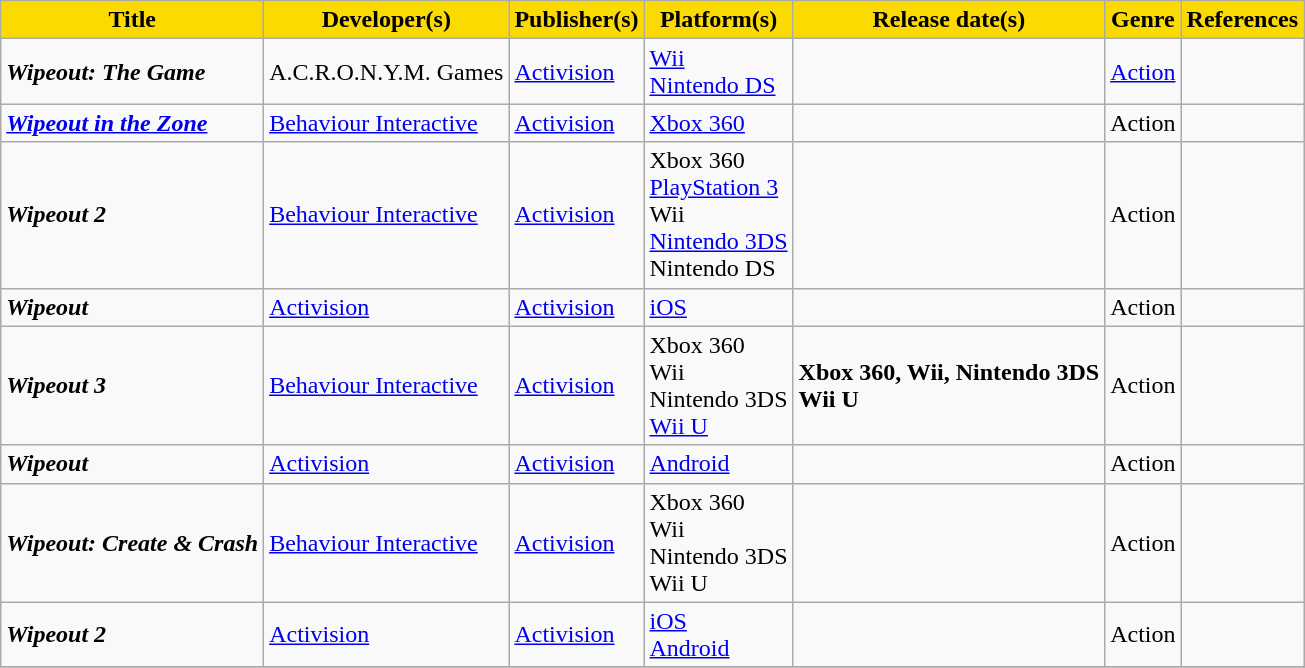<table class="wikitable">
<tr>
<th style="background:#fada00;">Title</th>
<th ! style="background:#fada00;">Developer(s)</th>
<th ! style="background:#fada00;">Publisher(s)</th>
<th ! style="background:#fada00;">Platform(s)</th>
<th ! style="background:#fada00;">Release date(s)</th>
<th ! style="background:#fada00;">Genre</th>
<th ! style="background:#fada00;">References</th>
</tr>
<tr>
<td><strong><em>Wipeout: The Game</em></strong></td>
<td>A.C.R.O.N.Y.M. Games</td>
<td><a href='#'>Activision</a></td>
<td><a href='#'>Wii</a><br><a href='#'>Nintendo DS</a></td>
<td></td>
<td><a href='#'>Action</a></td>
<td align=center></td>
</tr>
<tr>
<td><strong><em><a href='#'>Wipeout in the Zone</a></em></strong></td>
<td><a href='#'>Behaviour Interactive</a></td>
<td><a href='#'>Activision</a></td>
<td><a href='#'>Xbox 360</a></td>
<td></td>
<td>Action</td>
<td align=center></td>
</tr>
<tr>
<td><strong><em>Wipeout 2</em></strong></td>
<td><a href='#'>Behaviour Interactive</a></td>
<td><a href='#'>Activision</a></td>
<td>Xbox 360<br><a href='#'>PlayStation 3</a><br>Wii<br><a href='#'>Nintendo 3DS</a><br>Nintendo DS</td>
<td></td>
<td>Action</td>
<td align=center></td>
</tr>
<tr>
<td><strong><em>Wipeout</em></strong></td>
<td><a href='#'>Activision</a></td>
<td><a href='#'>Activision</a></td>
<td><a href='#'>iOS</a></td>
<td></td>
<td>Action</td>
<td align=center></td>
</tr>
<tr>
<td><strong><em>Wipeout 3</em></strong></td>
<td><a href='#'>Behaviour Interactive</a></td>
<td><a href='#'>Activision</a></td>
<td>Xbox 360<br>Wii<br>Nintendo 3DS<br><a href='#'>Wii U</a></td>
<td><strong>Xbox 360, Wii, Nintendo 3DS</strong><br><strong>Wii U</strong></td>
<td>Action</td>
<td align=center></td>
</tr>
<tr>
<td><strong><em>Wipeout</em></strong></td>
<td><a href='#'>Activision</a></td>
<td><a href='#'>Activision</a></td>
<td><a href='#'>Android</a></td>
<td></td>
<td>Action</td>
<td align=center></td>
</tr>
<tr>
<td><strong><em>Wipeout: Create & Crash</em></strong></td>
<td><a href='#'>Behaviour Interactive</a></td>
<td><a href='#'>Activision</a></td>
<td>Xbox 360<br>Wii<br>Nintendo 3DS<br>Wii U</td>
<td></td>
<td>Action</td>
<td align=center></td>
</tr>
<tr>
<td><strong><em>Wipeout 2</em></strong></td>
<td><a href='#'>Activision</a></td>
<td><a href='#'>Activision</a></td>
<td><a href='#'>iOS</a><br><a href='#'>Android</a></td>
<td></td>
<td>Action</td>
<td align=center></td>
</tr>
<tr>
</tr>
</table>
